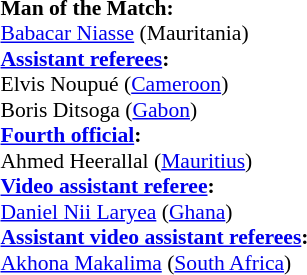<table style="width:100%; font-size:90%;">
<tr>
<td><br><strong>Man of the Match:</strong>
<br><a href='#'>Babacar Niasse</a> (Mauritania)<br><strong><a href='#'>Assistant referees</a>:</strong>
<br>Elvis Noupué (<a href='#'>Cameroon</a>)
<br>Boris Ditsoga (<a href='#'>Gabon</a>)
<br><strong><a href='#'>Fourth official</a>:</strong>
<br>Ahmed Heerallal (<a href='#'>Mauritius</a>)
<br><strong><a href='#'>Video assistant referee</a>:</strong>
<br><a href='#'>Daniel Nii Laryea</a> (<a href='#'>Ghana</a>)
<br><strong><a href='#'>Assistant video assistant referees</a>:</strong>
<br><a href='#'>Akhona Makalima</a> (<a href='#'>South Africa</a>)</td>
</tr>
</table>
